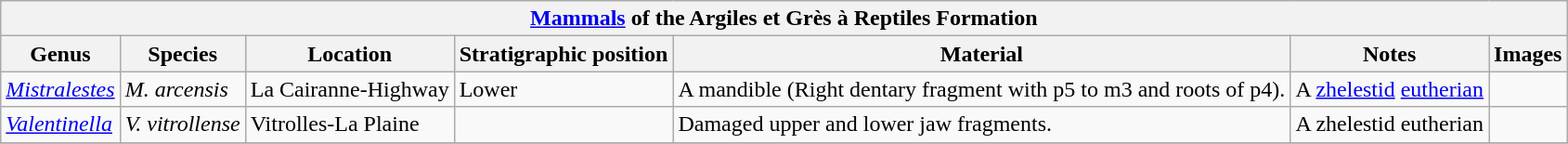<table class="wikitable" align="center">
<tr>
<th colspan="7" align="center"><a href='#'>Mammals</a> of the Argiles et Grès à Reptiles Formation</th>
</tr>
<tr>
<th>Genus</th>
<th>Species</th>
<th>Location</th>
<th>Stratigraphic position</th>
<th>Material</th>
<th>Notes</th>
<th>Images</th>
</tr>
<tr>
<td><em><a href='#'>Mistralestes</a></em></td>
<td><em>M. arcensis</em></td>
<td>La Cairanne-Highway</td>
<td>Lower</td>
<td>A mandible (Right dentary fragment with p5 to m3 and roots of p4).</td>
<td>A <a href='#'>zhelestid</a> <a href='#'>eutherian</a></td>
<td></td>
</tr>
<tr>
<td><em><a href='#'>Valentinella</a></em></td>
<td><em>V. vitrollense</em></td>
<td>Vitrolles-La Plaine</td>
<td></td>
<td>Damaged upper and lower jaw fragments.</td>
<td>A zhelestid eutherian</td>
<td></td>
</tr>
<tr>
</tr>
</table>
